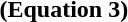<table>
<tr>
<th width="150pt" align="left">(Equation 3)</th>
<th width="225pt" align="left"></th>
</tr>
</table>
